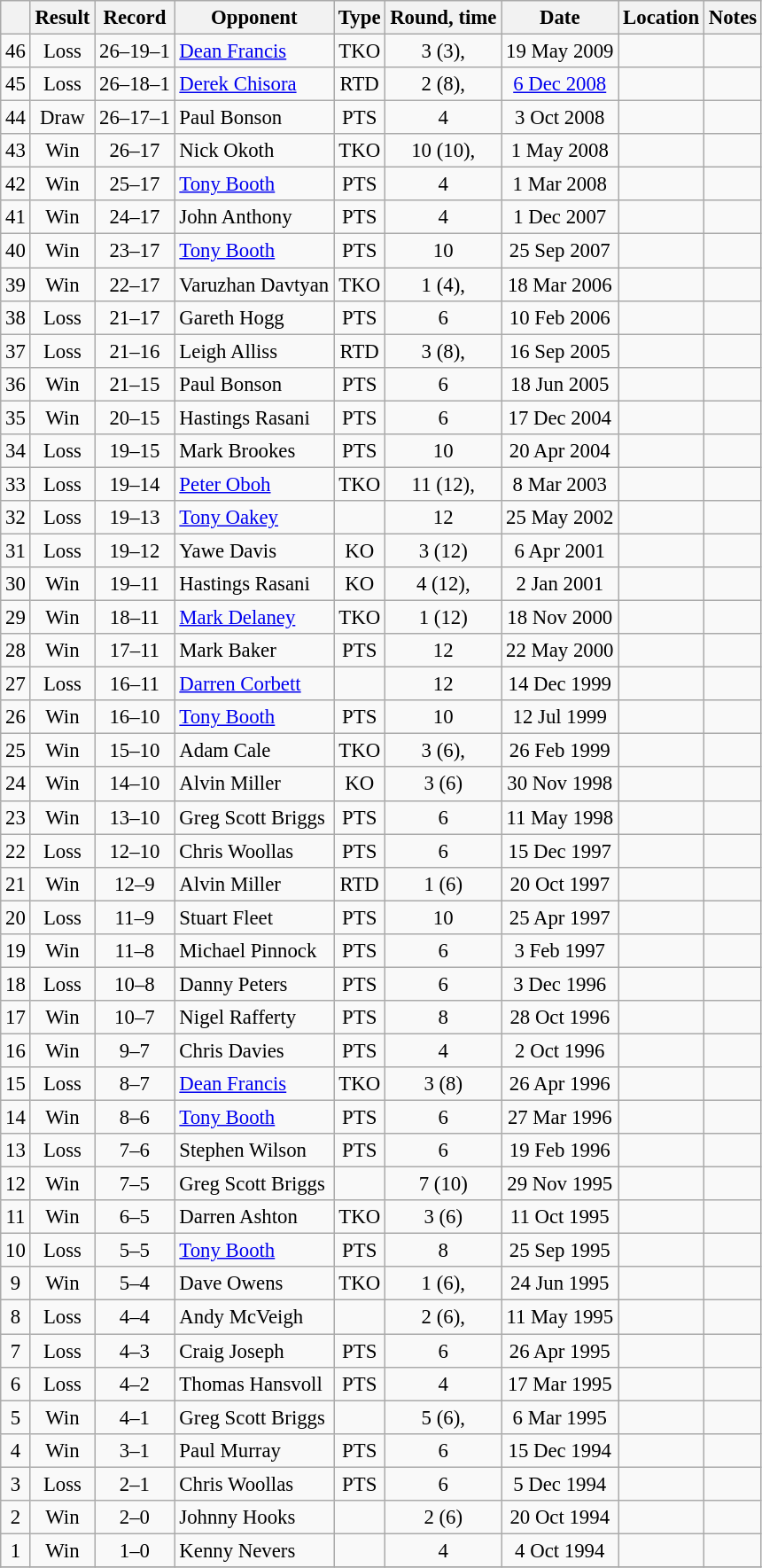<table class="wikitable" style="text-align:center; font-size:95%">
<tr>
<th></th>
<th>Result</th>
<th>Record</th>
<th>Opponent</th>
<th>Type</th>
<th>Round, time</th>
<th>Date</th>
<th>Location</th>
<th>Notes</th>
</tr>
<tr>
<td>46</td>
<td>Loss</td>
<td>26–19–1</td>
<td style="text-align:left;"><a href='#'>Dean Francis</a></td>
<td>TKO</td>
<td>3 (3), </td>
<td>19 May 2009</td>
<td style="text-align:left;"></td>
<td style="text-align:left;"></td>
</tr>
<tr>
<td>45</td>
<td>Loss</td>
<td>26–18–1</td>
<td style="text-align:left;"><a href='#'>Derek Chisora</a></td>
<td>RTD</td>
<td>2 (8), </td>
<td><a href='#'>6 Dec 2008</a></td>
<td style="text-align:left;"></td>
<td></td>
</tr>
<tr>
<td>44</td>
<td>Draw</td>
<td>26–17–1</td>
<td style="text-align:left;">Paul Bonson</td>
<td>PTS</td>
<td>4</td>
<td>3 Oct 2008</td>
<td style="text-align:left;"></td>
<td></td>
</tr>
<tr>
<td>43</td>
<td>Win</td>
<td>26–17</td>
<td style="text-align:left;">Nick Okoth</td>
<td>TKO</td>
<td>10 (10), </td>
<td>1 May 2008</td>
<td align=left></td>
<td align=left></td>
</tr>
<tr>
<td>42</td>
<td>Win</td>
<td>25–17</td>
<td style="text-align:left;"><a href='#'>Tony Booth</a></td>
<td>PTS</td>
<td>4</td>
<td>1 Mar 2008</td>
<td style="text-align:left;"></td>
<td></td>
</tr>
<tr>
<td>41</td>
<td>Win</td>
<td>24–17</td>
<td style="text-align:left;">John Anthony</td>
<td>PTS</td>
<td>4</td>
<td>1 Dec 2007</td>
<td style="text-align:left;"></td>
<td></td>
</tr>
<tr>
<td>40</td>
<td>Win</td>
<td>23–17</td>
<td style="text-align:left;"><a href='#'>Tony Booth</a></td>
<td>PTS</td>
<td>10</td>
<td>25 Sep 2007</td>
<td style="text-align:left;"></td>
<td></td>
</tr>
<tr>
<td>39</td>
<td>Win</td>
<td>22–17</td>
<td style="text-align:left;">Varuzhan Davtyan</td>
<td>TKO</td>
<td>1 (4), </td>
<td>18 Mar 2006</td>
<td style="text-align:left;"></td>
<td></td>
</tr>
<tr>
<td>38</td>
<td>Loss</td>
<td>21–17</td>
<td style="text-align:left;">Gareth Hogg</td>
<td>PTS</td>
<td>6</td>
<td>10 Feb 2006</td>
<td style="text-align:left;"></td>
<td></td>
</tr>
<tr>
<td>37</td>
<td>Loss</td>
<td>21–16</td>
<td style="text-align:left;">Leigh Alliss</td>
<td>RTD</td>
<td>3 (8), </td>
<td>16 Sep 2005</td>
<td style="text-align:left;"></td>
<td></td>
</tr>
<tr>
<td>36</td>
<td>Win</td>
<td>21–15</td>
<td style="text-align:left;">Paul Bonson</td>
<td>PTS</td>
<td>6</td>
<td>18 Jun 2005</td>
<td align=left></td>
<td></td>
</tr>
<tr>
<td>35</td>
<td>Win</td>
<td>20–15</td>
<td style="text-align:left;">Hastings Rasani</td>
<td>PTS</td>
<td>6</td>
<td>17 Dec 2004</td>
<td align=left></td>
<td></td>
</tr>
<tr>
<td>34</td>
<td>Loss</td>
<td>19–15</td>
<td style="text-align:left;">Mark Brookes</td>
<td>PTS</td>
<td>10</td>
<td>20 Apr 2004</td>
<td align=left></td>
<td></td>
</tr>
<tr>
<td>33</td>
<td>Loss</td>
<td>19–14</td>
<td style="text-align:left;"><a href='#'>Peter Oboh</a></td>
<td>TKO</td>
<td>11 (12), </td>
<td>8 Mar 2003</td>
<td align=left></td>
<td style="text-align:left;"></td>
</tr>
<tr>
<td>32</td>
<td>Loss</td>
<td>19–13</td>
<td style="text-align:left;"><a href='#'>Tony Oakey</a></td>
<td></td>
<td>12</td>
<td>25 May 2002</td>
<td align=left></td>
<td align=left></td>
</tr>
<tr>
<td>31</td>
<td>Loss</td>
<td>19–12</td>
<td style="text-align:left;">Yawe Davis</td>
<td>KO</td>
<td>3 (12)</td>
<td>6 Apr 2001</td>
<td align=left></td>
<td style="text-align:left;"></td>
</tr>
<tr>
<td>30</td>
<td>Win</td>
<td>19–11</td>
<td style="text-align:left;">Hastings Rasani</td>
<td>KO</td>
<td>4 (12), </td>
<td>2 Jan 2001</td>
<td align=left></td>
<td align=left></td>
</tr>
<tr>
<td>29</td>
<td>Win</td>
<td>18–11</td>
<td align=left><a href='#'>Mark Delaney</a></td>
<td>TKO</td>
<td>1 (12)</td>
<td>18 Nov 2000</td>
<td align=left></td>
<td align=left></td>
</tr>
<tr>
<td>28</td>
<td>Win</td>
<td>17–11</td>
<td align=left>Mark Baker</td>
<td>PTS</td>
<td>12</td>
<td>22 May 2000</td>
<td align=left></td>
<td align=left></td>
</tr>
<tr>
<td>27</td>
<td>Loss</td>
<td>16–11</td>
<td align=left><a href='#'>Darren Corbett</a></td>
<td></td>
<td>12</td>
<td>14 Dec 1999</td>
<td align=left></td>
<td align=left></td>
</tr>
<tr>
<td>26</td>
<td>Win</td>
<td>16–10</td>
<td align=left><a href='#'>Tony Booth</a></td>
<td>PTS</td>
<td>10</td>
<td>12 Jul 1999</td>
<td align=left></td>
<td></td>
</tr>
<tr>
<td>25</td>
<td>Win</td>
<td>15–10</td>
<td align=left>Adam Cale</td>
<td>TKO</td>
<td>3 (6), </td>
<td>26 Feb 1999</td>
<td align=left></td>
<td></td>
</tr>
<tr>
<td>24</td>
<td>Win</td>
<td>14–10</td>
<td align=left>Alvin Miller</td>
<td>KO</td>
<td>3 (6)</td>
<td>30 Nov 1998</td>
<td align=left></td>
<td></td>
</tr>
<tr>
<td>23</td>
<td>Win</td>
<td>13–10</td>
<td align=left>Greg Scott Briggs</td>
<td>PTS</td>
<td>6</td>
<td>11 May 1998</td>
<td align=left></td>
<td></td>
</tr>
<tr>
<td>22</td>
<td>Loss</td>
<td>12–10</td>
<td align=left>Chris Woollas</td>
<td>PTS</td>
<td>6</td>
<td>15 Dec 1997</td>
<td align=left></td>
<td></td>
</tr>
<tr>
<td>21</td>
<td>Win</td>
<td>12–9</td>
<td align=left>Alvin Miller</td>
<td>RTD</td>
<td>1 (6)</td>
<td>20 Oct 1997</td>
<td align=left></td>
<td></td>
</tr>
<tr>
<td>20</td>
<td>Loss</td>
<td>11–9</td>
<td align=left>Stuart Fleet</td>
<td>PTS</td>
<td>10</td>
<td>25 Apr 1997</td>
<td align=left></td>
<td style="text-align:left;"></td>
</tr>
<tr>
<td>19</td>
<td>Win</td>
<td>11–8</td>
<td align=left>Michael Pinnock</td>
<td>PTS</td>
<td>6</td>
<td>3 Feb 1997</td>
<td align=left></td>
<td></td>
</tr>
<tr>
<td>18</td>
<td>Loss</td>
<td>10–8</td>
<td align=left>Danny Peters</td>
<td>PTS</td>
<td>6</td>
<td>3 Dec 1996</td>
<td align=left></td>
<td></td>
</tr>
<tr>
<td>17</td>
<td>Win</td>
<td>10–7</td>
<td align=left>Nigel Rafferty</td>
<td>PTS</td>
<td>8</td>
<td>28 Oct 1996</td>
<td align=left></td>
<td></td>
</tr>
<tr>
<td>16</td>
<td>Win</td>
<td>9–7</td>
<td align=left>Chris Davies</td>
<td>PTS</td>
<td>4</td>
<td>2 Oct 1996</td>
<td align=left></td>
<td></td>
</tr>
<tr>
<td>15</td>
<td>Loss</td>
<td>8–7</td>
<td align=left><a href='#'>Dean Francis</a></td>
<td>TKO</td>
<td>3 (8)</td>
<td>26 Apr 1996</td>
<td align=left></td>
<td></td>
</tr>
<tr>
<td>14</td>
<td>Win</td>
<td>8–6</td>
<td align=left><a href='#'>Tony Booth</a></td>
<td>PTS</td>
<td>6</td>
<td>27 Mar 1996</td>
<td align=left></td>
<td></td>
</tr>
<tr>
<td>13</td>
<td>Loss</td>
<td>7–6</td>
<td align=left>Stephen Wilson</td>
<td>PTS</td>
<td>6</td>
<td>19 Feb 1996</td>
<td align=left></td>
<td></td>
</tr>
<tr>
<td>12</td>
<td>Win</td>
<td>7–5</td>
<td align=left>Greg Scott Briggs</td>
<td></td>
<td>7 (10)</td>
<td>29 Nov 1995</td>
<td align=left></td>
<td style="text-align:left;"></td>
</tr>
<tr>
<td>11</td>
<td>Win</td>
<td>6–5</td>
<td align=left>Darren Ashton</td>
<td>TKO</td>
<td>3 (6)</td>
<td>11 Oct 1995</td>
<td align=left></td>
<td></td>
</tr>
<tr>
<td>10</td>
<td>Loss</td>
<td>5–5</td>
<td align=left><a href='#'>Tony Booth</a></td>
<td>PTS</td>
<td>8</td>
<td>25 Sep 1995</td>
<td align=left></td>
<td></td>
</tr>
<tr>
<td>9</td>
<td>Win</td>
<td>5–4</td>
<td align=left>Dave Owens</td>
<td>TKO</td>
<td>1 (6), </td>
<td>24 Jun 1995</td>
<td align=left></td>
<td></td>
</tr>
<tr>
<td>8</td>
<td>Loss</td>
<td>4–4</td>
<td align=left>Andy McVeigh</td>
<td></td>
<td>2 (6), </td>
<td>11 May 1995</td>
<td align=left></td>
<td></td>
</tr>
<tr>
<td>7</td>
<td>Loss</td>
<td>4–3</td>
<td align=left>Craig Joseph</td>
<td>PTS</td>
<td>6</td>
<td>26 Apr 1995</td>
<td align=left></td>
<td></td>
</tr>
<tr>
<td>6</td>
<td>Loss</td>
<td>4–2</td>
<td align=left>Thomas Hansvoll</td>
<td>PTS</td>
<td>4</td>
<td>17 Mar 1995</td>
<td align=left></td>
<td></td>
</tr>
<tr>
<td>5</td>
<td>Win</td>
<td>4–1</td>
<td align=left>Greg Scott Briggs</td>
<td></td>
<td>5 (6), </td>
<td>6 Mar 1995</td>
<td align=left></td>
<td></td>
</tr>
<tr>
<td>4</td>
<td>Win</td>
<td>3–1</td>
<td align=left>Paul Murray</td>
<td>PTS</td>
<td>6</td>
<td>15 Dec 1994</td>
<td align=left></td>
<td></td>
</tr>
<tr>
<td>3</td>
<td>Loss</td>
<td>2–1</td>
<td align=left>Chris Woollas</td>
<td>PTS</td>
<td>6</td>
<td>5 Dec 1994</td>
<td align=left></td>
<td></td>
</tr>
<tr>
<td>2</td>
<td>Win</td>
<td>2–0</td>
<td align=left>Johnny Hooks</td>
<td></td>
<td>2 (6)</td>
<td>20 Oct 1994</td>
<td align=left></td>
<td></td>
</tr>
<tr>
<td>1</td>
<td>Win</td>
<td>1–0</td>
<td align=left>Kenny Nevers</td>
<td></td>
<td>4</td>
<td>4 Oct 1994</td>
<td align=left></td>
<td></td>
</tr>
<tr>
</tr>
</table>
